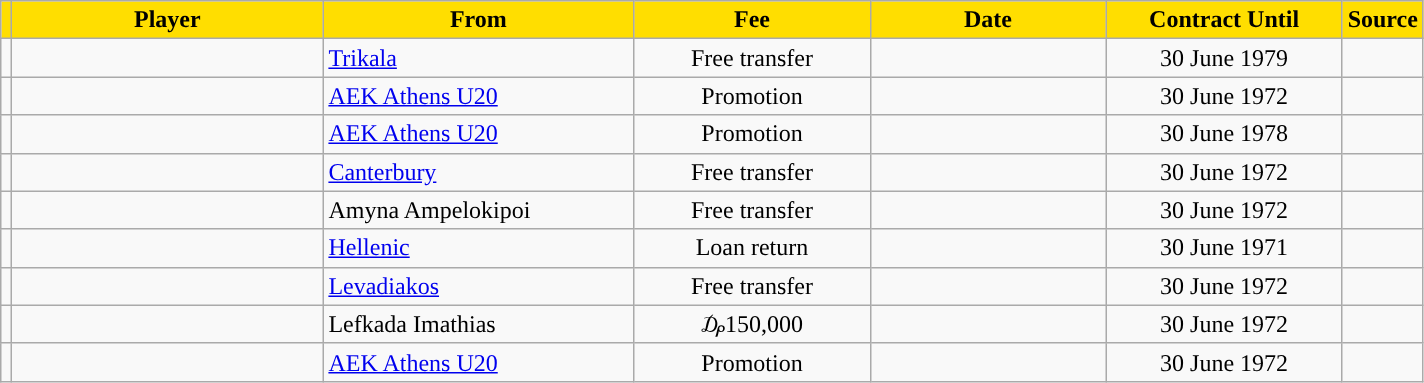<table class="wikitable sortable">
<tr>
<th style="background:#FFDE00"></th>
<th width=200 style="background:#FFDE00">Player</th>
<th width=200 style="background:#FFDE00">From</th>
<th width=150 style="background:#FFDE00">Fee</th>
<th width=150 style="background:#FFDE00">Date</th>
<th width=150 style="background:#FFDE00">Contract Until</th>
<th style="background:#FFDE00">Source</th>
</tr>
<tr>
<td align=center></td>
<td></td>
<td> <a href='#'>Trikala</a></td>
<td align=center>Free transfer</td>
<td align=center></td>
<td align=center>30 June 1979</td>
<td align=center></td>
</tr>
<tr>
<td align=center></td>
<td></td>
<td> <a href='#'>AEK Athens U20</a></td>
<td align=center>Promotion</td>
<td align=center></td>
<td align=center>30 June 1972</td>
<td align=center></td>
</tr>
<tr>
<td align=center></td>
<td></td>
<td> <a href='#'>AEK Athens U20</a></td>
<td align=center>Promotion</td>
<td align=center></td>
<td align=center>30 June 1978</td>
<td align=center></td>
</tr>
<tr>
<td align=center></td>
<td></td>
<td> <a href='#'>Canterbury</a></td>
<td align=center>Free transfer</td>
<td align=center></td>
<td align=center>30 June 1972</td>
<td align=center></td>
</tr>
<tr>
<td align=center></td>
<td></td>
<td> Amyna Ampelokipoi</td>
<td align=center>Free transfer</td>
<td align=center></td>
<td align=center>30 June 1972</td>
<td align=center></td>
</tr>
<tr>
<td align=center></td>
<td></td>
<td> <a href='#'>Hellenic</a></td>
<td align=center>Loan return</td>
<td align=center></td>
<td align=center>30 June 1971</td>
<td align=center></td>
</tr>
<tr>
<td align=center></td>
<td></td>
<td> <a href='#'>Levadiakos</a></td>
<td align=center>Free transfer</td>
<td align=center></td>
<td align=center>30 June 1972</td>
<td align=center></td>
</tr>
<tr>
<td align=center></td>
<td></td>
<td> Lefkada Imathias</td>
<td align=center>₯150,000</td>
<td align=center></td>
<td align=center>30 June 1972</td>
<td align=center></td>
</tr>
<tr>
<td align=center></td>
<td></td>
<td> <a href='#'>AEK Athens U20</a></td>
<td align=center>Promotion</td>
<td align=center></td>
<td align=center>30 June 1972</td>
<td align=center></td>
</tr>
</table>
